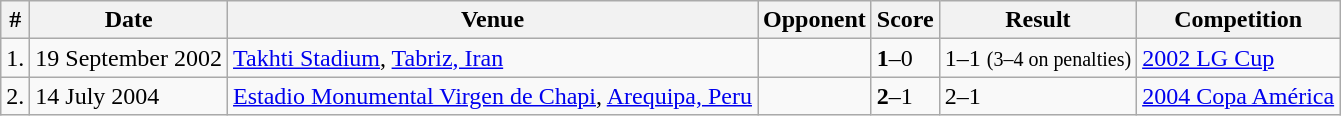<table class="wikitable">
<tr>
<th>#</th>
<th>Date</th>
<th>Venue</th>
<th>Opponent</th>
<th>Score</th>
<th>Result</th>
<th>Competition</th>
</tr>
<tr>
<td>1.</td>
<td>19 September 2002</td>
<td><a href='#'>Takhti Stadium</a>, <a href='#'>Tabriz, Iran</a></td>
<td></td>
<td><strong>1</strong>–0</td>
<td>1–1 <small>(3–4 on penalties)</small></td>
<td><a href='#'>2002 LG Cup</a></td>
</tr>
<tr>
<td>2.</td>
<td>14 July 2004</td>
<td><a href='#'>Estadio Monumental Virgen de Chapi</a>, <a href='#'>Arequipa, Peru</a></td>
<td></td>
<td><strong>2</strong>–1</td>
<td>2–1</td>
<td><a href='#'>2004 Copa América</a></td>
</tr>
</table>
